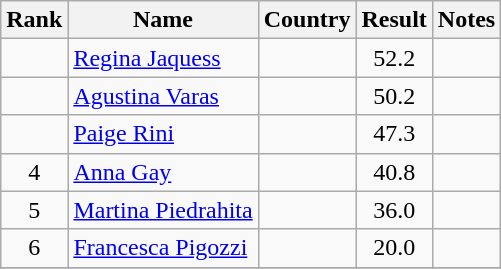<table class="wikitable sortable" style="text-align:center;">
<tr>
<th>Rank</th>
<th>Name</th>
<th>Country</th>
<th>Result</th>
<th>Notes</th>
</tr>
<tr>
<td></td>
<td align=left><a href='#'>Regina Jaquess</a></td>
<td align=left></td>
<td>52.2</td>
<td></td>
</tr>
<tr>
<td></td>
<td align=left><a href='#'>Agustina Varas</a></td>
<td align=left></td>
<td>50.2</td>
<td></td>
</tr>
<tr>
<td></td>
<td align=left><a href='#'>Paige Rini</a></td>
<td align=left></td>
<td>47.3</td>
<td></td>
</tr>
<tr>
<td>4</td>
<td align=left><a href='#'>Anna Gay</a></td>
<td align=left></td>
<td>40.8</td>
<td></td>
</tr>
<tr>
<td>5</td>
<td align=left><a href='#'>Martina Piedrahita</a></td>
<td align=left></td>
<td>36.0</td>
<td></td>
</tr>
<tr>
<td>6</td>
<td align=left><a href='#'>Francesca Pigozzi</a></td>
<td align=left></td>
<td>20.0</td>
<td></td>
</tr>
<tr>
</tr>
</table>
